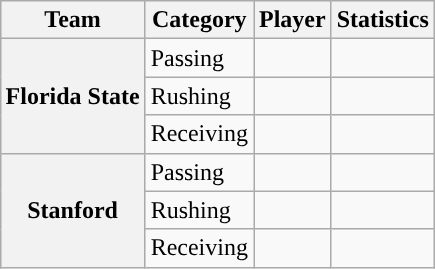<table class="wikitable" style="float:right">
<tr>
<th>Team</th>
<th>Category</th>
<th>Player</th>
<th>Statistics</th>
</tr>
<tr>
<th rowspan=3>Florida State</th>
<td>Passing</td>
<td></td>
<td></td>
</tr>
<tr>
<td>Rushing</td>
<td></td>
<td></td>
</tr>
<tr>
<td>Receiving</td>
<td></td>
<td></td>
</tr>
<tr>
<th rowspan=3>Stanford</th>
<td>Passing</td>
<td></td>
<td></td>
</tr>
<tr>
<td>Rushing</td>
<td></td>
<td></td>
</tr>
<tr>
<td>Receiving</td>
<td></td>
<td></td>
</tr>
</table>
